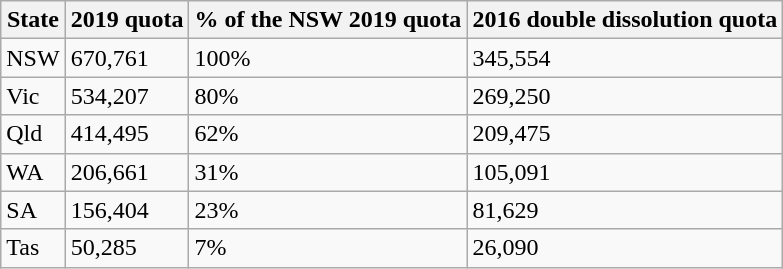<table class="wikitable">
<tr>
<th>State</th>
<th>2019 quota</th>
<th>% of the NSW 2019 quota</th>
<th>2016 double dissolution quota</th>
</tr>
<tr>
<td>NSW</td>
<td>670,761</td>
<td>100%</td>
<td>345,554</td>
</tr>
<tr>
<td>Vic</td>
<td>534,207</td>
<td>80%</td>
<td>269,250</td>
</tr>
<tr>
<td>Qld</td>
<td>414,495</td>
<td>62%</td>
<td>209,475</td>
</tr>
<tr>
<td>WA</td>
<td>206,661</td>
<td>31%</td>
<td>105,091</td>
</tr>
<tr>
<td>SA</td>
<td>156,404</td>
<td>23%</td>
<td>81,629</td>
</tr>
<tr>
<td>Tas</td>
<td>50,285</td>
<td>7%</td>
<td>26,090</td>
</tr>
</table>
